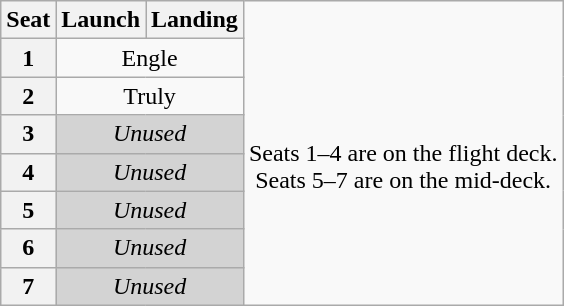<table class="wikitable" style="text-align:center">
<tr>
<th>Seat</th>
<th>Launch</th>
<th>Landing</th>
<td rowspan=8><br>Seats 1–4 are on the flight deck.<br>Seats 5–7 are on the mid-deck.</td>
</tr>
<tr>
<th>1</th>
<td colspan=2>Engle</td>
</tr>
<tr>
<th>2</th>
<td colspan=2>Truly</td>
</tr>
<tr>
<th>3</th>
<td colspan=2 style="background-color:lightgray"><em>Unused</em></td>
</tr>
<tr>
<th>4</th>
<td colspan=2 style="background-color:lightgray"><em>Unused</em></td>
</tr>
<tr>
<th>5</th>
<td colspan=2 style="background-color:lightgray"><em>Unused</em></td>
</tr>
<tr>
<th>6</th>
<td colspan=2 style="background-color:lightgray"><em>Unused</em></td>
</tr>
<tr>
<th>7</th>
<td colspan=2 style="background-color:lightgray"><em>Unused</em></td>
</tr>
</table>
